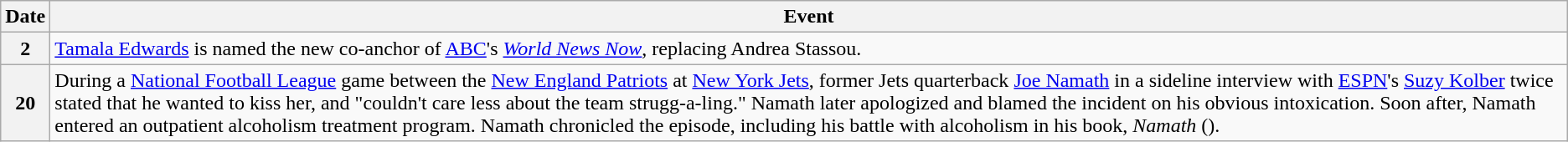<table class="wikitable">
<tr>
<th>Date</th>
<th>Event</th>
</tr>
<tr>
<th>2</th>
<td><a href='#'>Tamala Edwards</a> is named the new co-anchor of <a href='#'>ABC</a>'s <em><a href='#'>World News Now</a></em>, replacing Andrea Stassou.</td>
</tr>
<tr>
<th>20</th>
<td>During a <a href='#'>National Football League</a> game between the <a href='#'>New England Patriots</a> at <a href='#'>New York Jets</a>, former Jets quarterback <a href='#'>Joe Namath</a> in a sideline interview with <a href='#'>ESPN</a>'s <a href='#'>Suzy Kolber</a> twice stated that he wanted to kiss her, and "couldn't care less about the team strugg-a-ling." Namath later apologized and blamed the incident on his obvious intoxication. Soon after, Namath entered an outpatient alcoholism treatment program. Namath chronicled the episode, including his battle with alcoholism in his book, <em>Namath</em> ().</td>
</tr>
</table>
